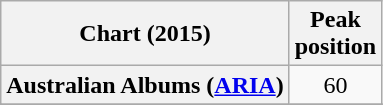<table class="wikitable sortable plainrowheaders" style="text-align:center;">
<tr>
<th>Chart (2015)</th>
<th>Peak<br>position</th>
</tr>
<tr>
<th scope="row">Australian Albums (<a href='#'>ARIA</a>)</th>
<td>60</td>
</tr>
<tr>
</tr>
<tr>
</tr>
<tr>
</tr>
<tr>
</tr>
<tr>
</tr>
<tr>
</tr>
<tr>
</tr>
<tr>
</tr>
<tr>
</tr>
<tr>
</tr>
<tr>
</tr>
<tr>
</tr>
<tr>
</tr>
<tr>
</tr>
</table>
